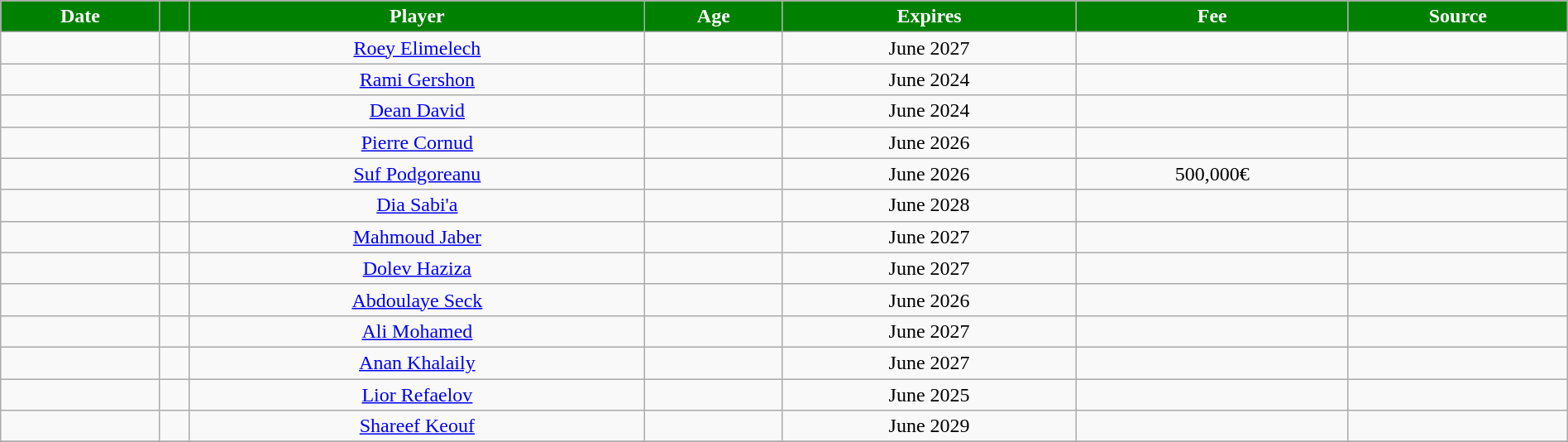<table class="wikitable sortable" style="text-align:center; width:100%;">
<tr>
<th scope="col" style="background:#008000; color:white;">Date</th>
<th scope="col" style="background:#008000; color:white;"></th>
<th scope="col" style="background:#008000; color:white;">Player</th>
<th scope="col" style="background:#008000; color:white;">Age</th>
<th scope="col" style="background:#008000; color:white;">Expires</th>
<th scope="col" style="background:#008000; color:white;" data-sort-type="currency">Fee</th>
<th scope="col" style="background:#008000; color:white;" class="unsortable">Source</th>
</tr>
<tr>
<td></td>
<td></td>
<td> <a href='#'>Roey Elimelech</a></td>
<td></td>
<td>June 2027</td>
<td></td>
<td></td>
</tr>
<tr>
<td></td>
<td></td>
<td> <a href='#'>Rami Gershon</a></td>
<td></td>
<td>June 2024</td>
<td></td>
<td></td>
</tr>
<tr>
<td></td>
<td></td>
<td> <a href='#'>Dean David</a></td>
<td></td>
<td>June 2024</td>
<td></td>
<td></td>
</tr>
<tr>
<td></td>
<td></td>
<td> <a href='#'>Pierre Cornud</a></td>
<td></td>
<td>June 2026</td>
<td></td>
<td></td>
</tr>
<tr>
<td></td>
<td></td>
<td> <a href='#'>Suf Podgoreanu</a></td>
<td></td>
<td>June 2026</td>
<td>500,000€</td>
<td></td>
</tr>
<tr>
<td></td>
<td></td>
<td> <a href='#'>Dia Sabi'a</a></td>
<td></td>
<td>June 2028</td>
<td></td>
<td></td>
</tr>
<tr>
<td></td>
<td></td>
<td> <a href='#'>Mahmoud Jaber</a></td>
<td></td>
<td>June 2027</td>
<td></td>
<td></td>
</tr>
<tr>
<td></td>
<td></td>
<td> <a href='#'>Dolev Haziza</a></td>
<td></td>
<td>June 2027</td>
<td></td>
<td></td>
</tr>
<tr>
<td></td>
<td></td>
<td> <a href='#'>Abdoulaye Seck</a></td>
<td></td>
<td>June 2026</td>
<td></td>
<td></td>
</tr>
<tr>
<td></td>
<td></td>
<td> <a href='#'>Ali Mohamed</a></td>
<td></td>
<td>June 2027</td>
<td></td>
<td></td>
</tr>
<tr>
<td></td>
<td></td>
<td> <a href='#'>Anan Khalaily</a></td>
<td></td>
<td>June 2027</td>
<td></td>
<td></td>
</tr>
<tr>
<td></td>
<td></td>
<td> <a href='#'>Lior Refaelov</a></td>
<td></td>
<td>June 2025</td>
<td></td>
<td></td>
</tr>
<tr>
<td></td>
<td></td>
<td> <a href='#'>Shareef Keouf</a></td>
<td></td>
<td>June 2029</td>
<td></td>
<td></td>
</tr>
<tr>
</tr>
</table>
